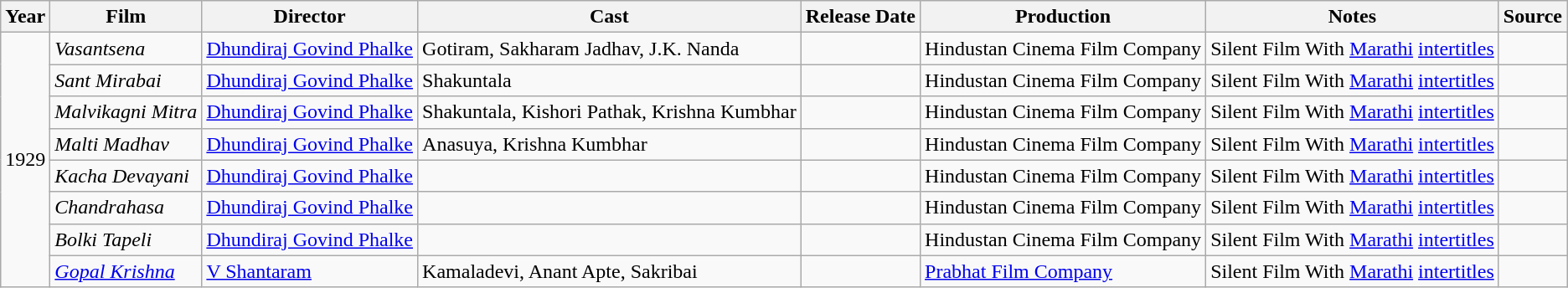<table class ="wikitable sortable collapsible">
<tr>
<th>Year</th>
<th>Film</th>
<th>Director</th>
<th class="unsortable">Cast</th>
<th>Release Date</th>
<th class="unsortable">Production</th>
<th class="unsortable">Notes</th>
<th class="unsortable">Source</th>
</tr>
<tr>
<td rowspan=8 align="center">1929</td>
<td><em>Vasantsena</em></td>
<td><a href='#'>Dhundiraj Govind Phalke</a></td>
<td>Gotiram, Sakharam Jadhav, J.K. Nanda</td>
<td></td>
<td>Hindustan Cinema Film Company</td>
<td>Silent Film With <a href='#'>Marathi</a> <a href='#'>intertitles</a></td>
<td></td>
</tr>
<tr>
<td><em>Sant Mirabai</em></td>
<td><a href='#'>Dhundiraj Govind Phalke</a></td>
<td>Shakuntala</td>
<td></td>
<td>Hindustan Cinema Film Company</td>
<td>Silent Film With <a href='#'>Marathi</a> <a href='#'>intertitles</a></td>
<td></td>
</tr>
<tr>
<td><em>Malvikagni Mitra</em></td>
<td><a href='#'>Dhundiraj Govind Phalke</a></td>
<td>Shakuntala, Kishori Pathak, Krishna Kumbhar</td>
<td></td>
<td>Hindustan Cinema Film Company</td>
<td>Silent Film With <a href='#'>Marathi</a> <a href='#'>intertitles</a></td>
<td></td>
</tr>
<tr>
<td><em>Malti Madhav </em></td>
<td><a href='#'>Dhundiraj Govind Phalke</a></td>
<td>Anasuya, Krishna Kumbhar</td>
<td></td>
<td>Hindustan Cinema Film Company</td>
<td>Silent Film With <a href='#'>Marathi</a> <a href='#'>intertitles</a></td>
<td></td>
</tr>
<tr>
<td><em>Kacha Devayani </em></td>
<td><a href='#'>Dhundiraj Govind Phalke</a></td>
<td></td>
<td></td>
<td>Hindustan Cinema Film Company</td>
<td>Silent Film With <a href='#'>Marathi</a> <a href='#'>intertitles</a></td>
<td></td>
</tr>
<tr>
<td><em>Chandrahasa </em></td>
<td><a href='#'>Dhundiraj Govind Phalke</a></td>
<td></td>
<td></td>
<td>Hindustan Cinema Film Company</td>
<td>Silent Film With <a href='#'>Marathi</a> <a href='#'>intertitles</a></td>
<td></td>
</tr>
<tr>
<td><em>Bolki Tapeli </em></td>
<td><a href='#'>Dhundiraj Govind Phalke</a></td>
<td></td>
<td></td>
<td>Hindustan Cinema Film Company</td>
<td>Silent Film With <a href='#'>Marathi</a> <a href='#'>intertitles</a></td>
<td></td>
</tr>
<tr>
<td><em><a href='#'>Gopal Krishna</a> </em></td>
<td><a href='#'>V Shantaram</a></td>
<td>Kamaladevi, Anant Apte, Sakribai</td>
<td></td>
<td><a href='#'>Prabhat Film Company</a></td>
<td>Silent Film With <a href='#'>Marathi</a> <a href='#'>intertitles</a></td>
<td></td>
</tr>
</table>
